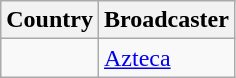<table class="wikitable">
<tr>
<th align=center>Country</th>
<th align=center>Broadcaster</th>
</tr>
<tr>
<td></td>
<td><a href='#'>Azteca</a></td>
</tr>
</table>
